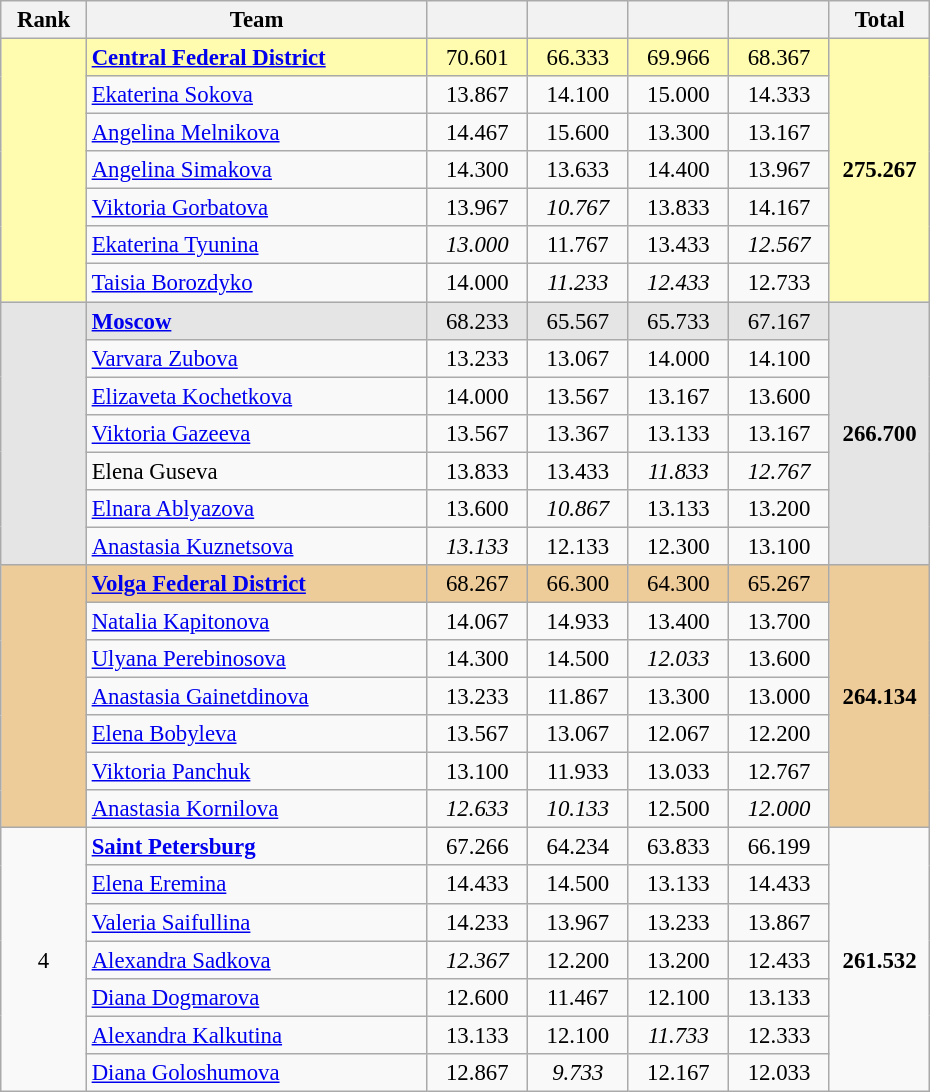<table class="wikitable" style="text-align:center; font-size:95%">
<tr>
<th scope="col" style="width:50px;">Rank</th>
<th scope="col" style="width:220px;">Team</th>
<th scope="col" style="width:60px;"></th>
<th scope="col" style="width:60px;"></th>
<th scope="col" style="width:60px;"></th>
<th scope="col" style="width:60px;"></th>
<th scope="col" style="width:60px;">Total</th>
</tr>
<tr style="background:#fffcaf;">
<td rowspan=7></td>
<td style="text-align:left;"><strong><a href='#'>Central Federal District</a></strong></td>
<td>70.601</td>
<td>66.333</td>
<td>69.966</td>
<td>68.367</td>
<td rowspan=7><strong>275.267</strong></td>
</tr>
<tr>
<td style="text-align:left;"><a href='#'>Ekaterina Sokova</a></td>
<td>13.867</td>
<td>14.100</td>
<td>15.000</td>
<td>14.333</td>
</tr>
<tr>
<td style="text-align:left;"><a href='#'>Angelina Melnikova</a></td>
<td>14.467</td>
<td>15.600</td>
<td>13.300</td>
<td>13.167</td>
</tr>
<tr>
<td style="text-align:left;"><a href='#'>Angelina Simakova</a></td>
<td>14.300</td>
<td>13.633</td>
<td>14.400</td>
<td>13.967</td>
</tr>
<tr>
<td style="text-align:left;"><a href='#'>Viktoria Gorbatova</a></td>
<td>13.967</td>
<td><em>10.767</em></td>
<td>13.833</td>
<td>14.167</td>
</tr>
<tr>
<td style="text-align:left;"><a href='#'>Ekaterina Tyunina</a></td>
<td><em>13.000</em></td>
<td>11.767</td>
<td>13.433</td>
<td><em>12.567</em></td>
</tr>
<tr>
<td style="text-align:left;"><a href='#'>Taisia Borozdyko</a></td>
<td>14.000</td>
<td><em>11.233</em></td>
<td><em>12.433</em></td>
<td>12.733</td>
</tr>
<tr style="background:#e5e5e5;">
<td rowspan=7></td>
<td style="text-align:left;"><strong><a href='#'>Moscow</a></strong></td>
<td>68.233</td>
<td>65.567</td>
<td>65.733</td>
<td>67.167</td>
<td rowspan=7><strong>266.700</strong></td>
</tr>
<tr>
<td style="text-align:left;"><a href='#'>Varvara Zubova</a></td>
<td>13.233</td>
<td>13.067</td>
<td>14.000</td>
<td>14.100</td>
</tr>
<tr>
<td style="text-align:left;"><a href='#'>Elizaveta Kochetkova</a></td>
<td>14.000</td>
<td>13.567</td>
<td>13.167</td>
<td>13.600</td>
</tr>
<tr>
<td style="text-align:left;"><a href='#'>Viktoria Gazeeva</a></td>
<td>13.567</td>
<td>13.367</td>
<td>13.133</td>
<td>13.167</td>
</tr>
<tr>
<td style="text-align:left;">Elena Guseva</td>
<td>13.833</td>
<td>13.433</td>
<td><em>11.833</em></td>
<td><em>12.767</em></td>
</tr>
<tr>
<td style="text-align:left;"><a href='#'>Elnara Ablyazova</a></td>
<td>13.600</td>
<td><em>10.867</em></td>
<td>13.133</td>
<td>13.200</td>
</tr>
<tr>
<td style="text-align:left;"><a href='#'>Anastasia Kuznetsova</a></td>
<td><em>13.133</em></td>
<td>12.133</td>
<td>12.300</td>
<td>13.100</td>
</tr>
<tr style="background:#ec9;">
<td rowspan=7></td>
<td style="text-align:left;"><strong><a href='#'>Volga Federal District</a></strong></td>
<td>68.267</td>
<td>66.300</td>
<td>64.300</td>
<td>65.267</td>
<td rowspan=7><strong>264.134</strong></td>
</tr>
<tr>
<td style="text-align:left;"><a href='#'>Natalia Kapitonova</a></td>
<td>14.067</td>
<td>14.933</td>
<td>13.400</td>
<td>13.700</td>
</tr>
<tr>
<td style="text-align:left;"><a href='#'>Ulyana Perebinosova</a></td>
<td>14.300</td>
<td>14.500</td>
<td><em>12.033</em></td>
<td>13.600</td>
</tr>
<tr>
<td style="text-align:left;"><a href='#'>Anastasia Gainetdinova</a></td>
<td>13.233</td>
<td>11.867</td>
<td>13.300</td>
<td>13.000</td>
</tr>
<tr>
<td style="text-align:left;"><a href='#'>Elena Bobyleva</a></td>
<td>13.567</td>
<td>13.067</td>
<td>12.067</td>
<td>12.200</td>
</tr>
<tr>
<td style="text-align:left;"><a href='#'>Viktoria Panchuk</a></td>
<td>13.100</td>
<td>11.933</td>
<td>13.033</td>
<td>12.767</td>
</tr>
<tr>
<td style="text-align:left;"><a href='#'>Anastasia Kornilova</a></td>
<td><em>12.633</em></td>
<td><em>10.133</em></td>
<td>12.500</td>
<td><em>12.000</em></td>
</tr>
<tr>
<td rowspan=7>4</td>
<td style="text-align:left;"><strong><a href='#'>Saint Petersburg</a></strong></td>
<td>67.266</td>
<td>64.234</td>
<td>63.833</td>
<td>66.199</td>
<td rowspan=7><strong>261.532</strong></td>
</tr>
<tr>
<td style="text-align:left;"><a href='#'>Elena Eremina</a></td>
<td>14.433</td>
<td>14.500</td>
<td>13.133</td>
<td>14.433</td>
</tr>
<tr>
<td style="text-align:left;"><a href='#'>Valeria Saifullina</a></td>
<td>14.233</td>
<td>13.967</td>
<td>13.233</td>
<td>13.867</td>
</tr>
<tr>
<td style="text-align:left;"><a href='#'>Alexandra Sadkova</a></td>
<td><em>12.367</em></td>
<td>12.200</td>
<td>13.200</td>
<td>12.433</td>
</tr>
<tr>
<td style="text-align:left;"><a href='#'>Diana Dogmarova</a></td>
<td>12.600</td>
<td>11.467</td>
<td>12.100</td>
<td>13.133</td>
</tr>
<tr>
<td style="text-align:left;"><a href='#'>Alexandra Kalkutina</a></td>
<td>13.133</td>
<td>12.100</td>
<td><em>11.733</em></td>
<td>12.333</td>
</tr>
<tr>
<td style="text-align:left;"><a href='#'>Diana Goloshumova</a></td>
<td>12.867</td>
<td><em>9.733</em></td>
<td>12.167</td>
<td>12.033</td>
</tr>
</table>
